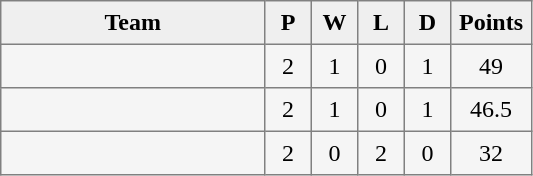<table style=border-collapse:collapse border=1 cellspacing=0 cellpadding=5>
<tr align=center bgcolor=#efefef>
<th width=165>Team</th>
<th width=20>P</th>
<th width=20>W</th>
<th width=20>L</th>
<th width=20>D</th>
<th width=20>Points</th>
</tr>
<tr align=center style="background:#f5f5f5;">
<td style="text-align:left;"></td>
<td>2</td>
<td>1</td>
<td>0</td>
<td>1</td>
<td>49</td>
</tr>
<tr align=center style="background:#f5f5f5;">
<td style="text-align:left;"></td>
<td>2</td>
<td>1</td>
<td>0</td>
<td>1</td>
<td>46.5</td>
</tr>
<tr align=center style="background:#f5f5f5;">
<td style="text-align:left;"></td>
<td>2</td>
<td>0</td>
<td>2</td>
<td>0</td>
<td>32</td>
</tr>
</table>
